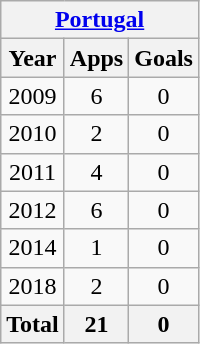<table class="wikitable" style="text-align:center">
<tr>
<th colspan=3><a href='#'>Portugal</a></th>
</tr>
<tr>
<th>Year</th>
<th>Apps</th>
<th>Goals</th>
</tr>
<tr>
<td>2009</td>
<td>6</td>
<td>0</td>
</tr>
<tr>
<td>2010</td>
<td>2</td>
<td>0</td>
</tr>
<tr>
<td>2011</td>
<td>4</td>
<td>0</td>
</tr>
<tr>
<td>2012</td>
<td>6</td>
<td>0</td>
</tr>
<tr>
<td>2014</td>
<td>1</td>
<td>0</td>
</tr>
<tr>
<td>2018</td>
<td>2</td>
<td>0</td>
</tr>
<tr>
<th>Total</th>
<th>21</th>
<th>0</th>
</tr>
</table>
